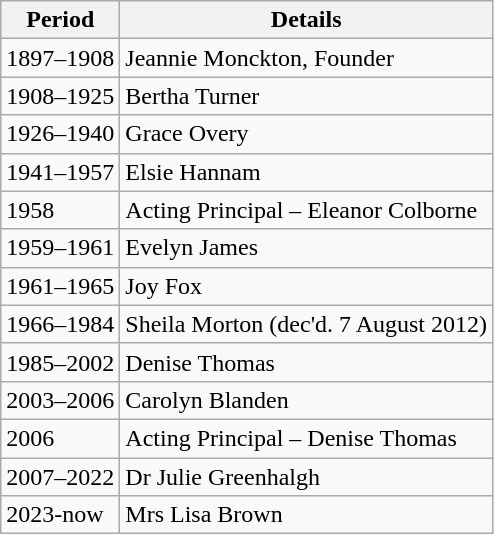<table class="wikitable">
<tr>
<th>Period</th>
<th>Details</th>
</tr>
<tr>
<td>1897–1908</td>
<td>Jeannie Monckton, Founder</td>
</tr>
<tr>
<td>1908–1925</td>
<td>Bertha Turner</td>
</tr>
<tr>
<td>1926–1940</td>
<td>Grace Overy</td>
</tr>
<tr>
<td>1941–1957</td>
<td>Elsie Hannam</td>
</tr>
<tr>
<td>1958</td>
<td>Acting Principal – Eleanor Colborne</td>
</tr>
<tr>
<td>1959–1961</td>
<td>Evelyn James</td>
</tr>
<tr>
<td>1961–1965</td>
<td>Joy Fox</td>
</tr>
<tr>
<td>1966–1984</td>
<td>Sheila Morton (dec'd. 7 August 2012)</td>
</tr>
<tr>
<td>1985–2002</td>
<td>Denise Thomas</td>
</tr>
<tr>
<td>2003–2006</td>
<td>Carolyn Blanden</td>
</tr>
<tr>
<td>2006</td>
<td>Acting Principal – Denise Thomas</td>
</tr>
<tr>
<td>2007–2022</td>
<td>Dr Julie Greenhalgh</td>
</tr>
<tr>
<td>2023-now</td>
<td>Mrs Lisa Brown</td>
</tr>
</table>
